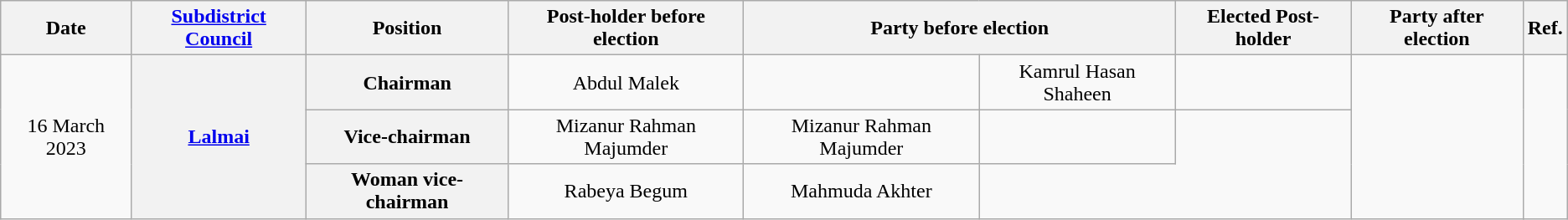<table class="wikitable sortable" style="text-align:center;">
<tr>
<th>Date</th>
<th><a href='#'>Subdistrict Council</a></th>
<th>Position</th>
<th>Post-holder before election</th>
<th colspan="2">Party before election</th>
<th>Elected Post-holder</th>
<th colspan="2">Party after election</th>
<th>Ref.</th>
</tr>
<tr>
<td rowspan="3">16 March 2023</td>
<th rowspan="3"><a href='#'>Lalmai</a></th>
<th>Chairman</th>
<td>Abdul Malek</td>
<td></td>
<td>Kamrul Hasan Shaheen</td>
<td></td>
<td rowspan="3"></td>
</tr>
<tr>
<th>Vice-chairman</th>
<td>Mizanur Rahman Majumder</td>
<td>Mizanur Rahman Majumder</td>
<td></td>
</tr>
<tr>
<th>Woman vice-chairman</th>
<td>Rabeya Begum</td>
<td>Mahmuda Akhter</td>
</tr>
</table>
